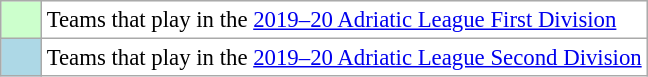<table class="wikitable" style="font-size: 95%;text-align:center;">
<tr>
<td style="background: #ccffcc;" width="20"></td>
<td bgcolor="#ffffff" align="left">Teams that play in the <a href='#'>2019–20 Adriatic League First Division</a></td>
</tr>
<tr>
<td style="background: lightblue;" width="20"></td>
<td bgcolor="#ffffff" align="left">Teams that play in the <a href='#'>2019–20 Adriatic League Second Division</a></td>
</tr>
</table>
